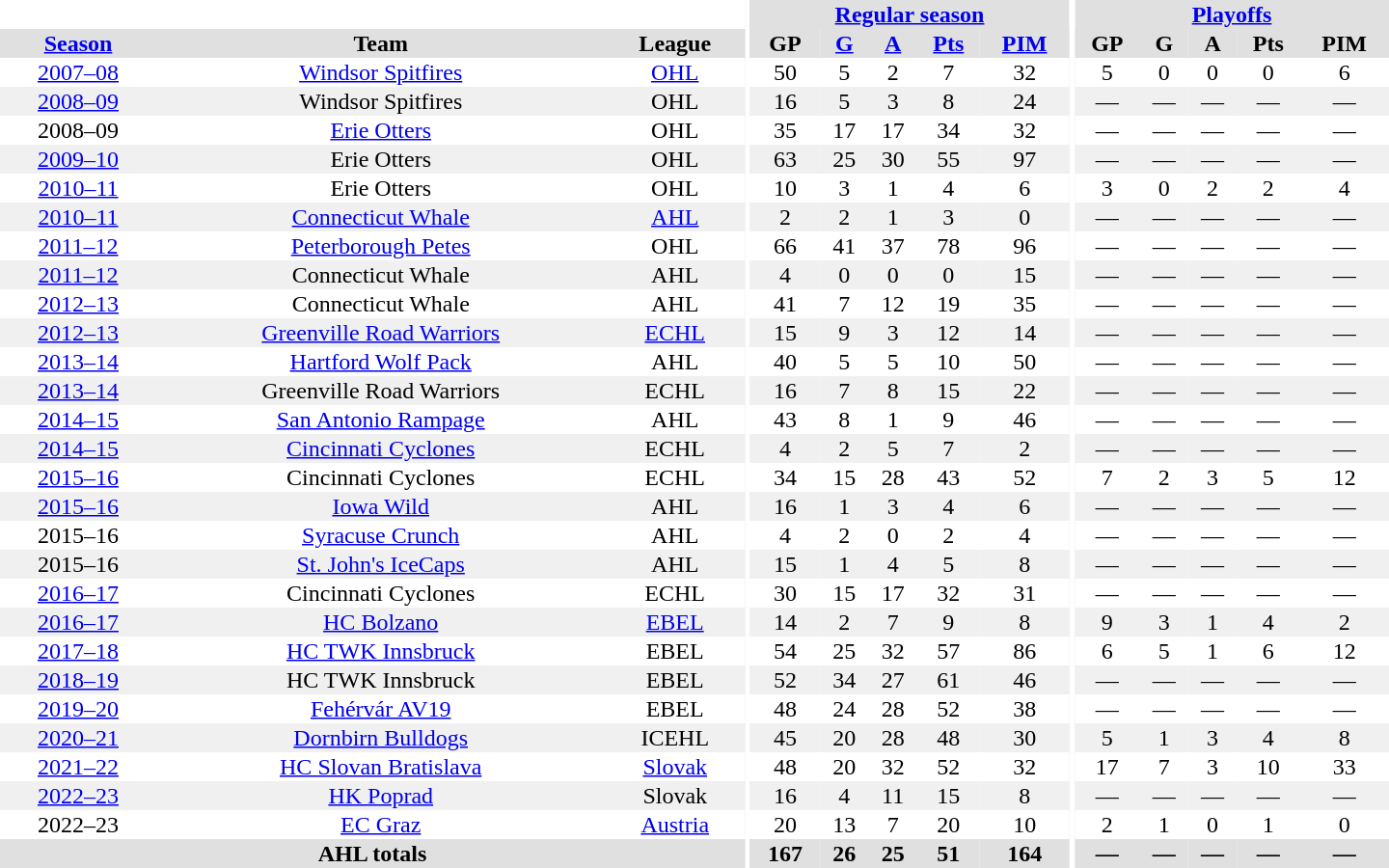<table border="0" cellpadding="1" cellspacing="0" style="text-align:center; width:60em">
<tr bgcolor="#e0e0e0">
<th colspan="3" bgcolor="#ffffff"></th>
<th rowspan="99" bgcolor="#ffffff"></th>
<th colspan="5"><a href='#'>Regular season</a></th>
<th rowspan="99" bgcolor="#ffffff"></th>
<th colspan="5"><a href='#'>Playoffs</a></th>
</tr>
<tr bgcolor="#e0e0e0">
<th><a href='#'>Season</a></th>
<th>Team</th>
<th>League</th>
<th>GP</th>
<th><a href='#'>G</a></th>
<th><a href='#'>A</a></th>
<th><a href='#'>Pts</a></th>
<th><a href='#'>PIM</a></th>
<th>GP</th>
<th>G</th>
<th>A</th>
<th>Pts</th>
<th>PIM</th>
</tr>
<tr>
<td><a href='#'>2007–08</a></td>
<td><a href='#'>Windsor Spitfires</a></td>
<td><a href='#'>OHL</a></td>
<td>50</td>
<td>5</td>
<td>2</td>
<td>7</td>
<td>32</td>
<td>5</td>
<td>0</td>
<td>0</td>
<td>0</td>
<td>6</td>
</tr>
<tr bgcolor="#f0f0f0">
<td><a href='#'>2008–09</a></td>
<td>Windsor Spitfires</td>
<td>OHL</td>
<td>16</td>
<td>5</td>
<td>3</td>
<td>8</td>
<td>24</td>
<td>—</td>
<td>—</td>
<td>—</td>
<td>—</td>
<td>—</td>
</tr>
<tr>
<td>2008–09</td>
<td><a href='#'>Erie Otters</a></td>
<td>OHL</td>
<td>35</td>
<td>17</td>
<td>17</td>
<td>34</td>
<td>32</td>
<td>—</td>
<td>—</td>
<td>—</td>
<td>—</td>
<td>—</td>
</tr>
<tr bgcolor="#f0f0f0">
<td><a href='#'>2009–10</a></td>
<td>Erie Otters</td>
<td>OHL</td>
<td>63</td>
<td>25</td>
<td>30</td>
<td>55</td>
<td>97</td>
<td>—</td>
<td>—</td>
<td>—</td>
<td>—</td>
<td>—</td>
</tr>
<tr>
<td><a href='#'>2010–11</a></td>
<td>Erie Otters</td>
<td>OHL</td>
<td>10</td>
<td>3</td>
<td>1</td>
<td>4</td>
<td>6</td>
<td>3</td>
<td>0</td>
<td>2</td>
<td>2</td>
<td>4</td>
</tr>
<tr bgcolor="#f0f0f0">
<td><a href='#'>2010–11</a></td>
<td><a href='#'>Connecticut Whale</a></td>
<td><a href='#'>AHL</a></td>
<td>2</td>
<td>2</td>
<td>1</td>
<td>3</td>
<td>0</td>
<td>—</td>
<td>—</td>
<td>—</td>
<td>—</td>
<td>—</td>
</tr>
<tr>
<td><a href='#'>2011–12</a></td>
<td><a href='#'>Peterborough Petes</a></td>
<td>OHL</td>
<td>66</td>
<td>41</td>
<td>37</td>
<td>78</td>
<td>96</td>
<td>—</td>
<td>—</td>
<td>—</td>
<td>—</td>
<td>—</td>
</tr>
<tr bgcolor="#f0f0f0">
<td><a href='#'>2011–12</a></td>
<td>Connecticut Whale</td>
<td>AHL</td>
<td>4</td>
<td>0</td>
<td>0</td>
<td>0</td>
<td>15</td>
<td>—</td>
<td>—</td>
<td>—</td>
<td>—</td>
<td>—</td>
</tr>
<tr>
<td><a href='#'>2012–13</a></td>
<td>Connecticut Whale</td>
<td>AHL</td>
<td>41</td>
<td>7</td>
<td>12</td>
<td>19</td>
<td>35</td>
<td>—</td>
<td>—</td>
<td>—</td>
<td>—</td>
<td>—</td>
</tr>
<tr bgcolor="#f0f0f0">
<td><a href='#'>2012–13</a></td>
<td><a href='#'>Greenville Road Warriors</a></td>
<td><a href='#'>ECHL</a></td>
<td>15</td>
<td>9</td>
<td>3</td>
<td>12</td>
<td>14</td>
<td>—</td>
<td>—</td>
<td>—</td>
<td>—</td>
<td>—</td>
</tr>
<tr>
<td><a href='#'>2013–14</a></td>
<td><a href='#'>Hartford Wolf Pack</a></td>
<td>AHL</td>
<td>40</td>
<td>5</td>
<td>5</td>
<td>10</td>
<td>50</td>
<td>—</td>
<td>—</td>
<td>—</td>
<td>—</td>
<td>—</td>
</tr>
<tr bgcolor="#f0f0f0">
<td><a href='#'>2013–14</a></td>
<td>Greenville Road Warriors</td>
<td>ECHL</td>
<td>16</td>
<td>7</td>
<td>8</td>
<td>15</td>
<td>22</td>
<td>—</td>
<td>—</td>
<td>—</td>
<td>—</td>
<td>—</td>
</tr>
<tr>
<td><a href='#'>2014–15</a></td>
<td><a href='#'>San Antonio Rampage</a></td>
<td>AHL</td>
<td>43</td>
<td>8</td>
<td>1</td>
<td>9</td>
<td>46</td>
<td>—</td>
<td>—</td>
<td>—</td>
<td>—</td>
<td>—</td>
</tr>
<tr bgcolor="#f0f0f0">
<td><a href='#'>2014–15</a></td>
<td><a href='#'>Cincinnati Cyclones</a></td>
<td>ECHL</td>
<td>4</td>
<td>2</td>
<td>5</td>
<td>7</td>
<td>2</td>
<td>—</td>
<td>—</td>
<td>—</td>
<td>—</td>
<td>—</td>
</tr>
<tr>
<td><a href='#'>2015–16</a></td>
<td>Cincinnati Cyclones</td>
<td>ECHL</td>
<td>34</td>
<td>15</td>
<td>28</td>
<td>43</td>
<td>52</td>
<td>7</td>
<td>2</td>
<td>3</td>
<td>5</td>
<td>12</td>
</tr>
<tr bgcolor="#f0f0f0">
<td><a href='#'>2015–16</a></td>
<td><a href='#'>Iowa Wild</a></td>
<td>AHL</td>
<td>16</td>
<td>1</td>
<td>3</td>
<td>4</td>
<td>6</td>
<td>—</td>
<td>—</td>
<td>—</td>
<td>—</td>
<td>—</td>
</tr>
<tr>
<td>2015–16</td>
<td><a href='#'>Syracuse Crunch</a></td>
<td>AHL</td>
<td>4</td>
<td>2</td>
<td>0</td>
<td>2</td>
<td>4</td>
<td>—</td>
<td>—</td>
<td>—</td>
<td>—</td>
<td>—</td>
</tr>
<tr bgcolor="#f0f0f0">
<td>2015–16</td>
<td><a href='#'>St. John's IceCaps</a></td>
<td>AHL</td>
<td>15</td>
<td>1</td>
<td>4</td>
<td>5</td>
<td>8</td>
<td>—</td>
<td>—</td>
<td>—</td>
<td>—</td>
<td>—</td>
</tr>
<tr>
<td><a href='#'>2016–17</a></td>
<td>Cincinnati Cyclones</td>
<td>ECHL</td>
<td>30</td>
<td>15</td>
<td>17</td>
<td>32</td>
<td>31</td>
<td>—</td>
<td>—</td>
<td>—</td>
<td>—</td>
<td>—</td>
</tr>
<tr bgcolor="#f0f0f0">
<td><a href='#'>2016–17</a></td>
<td><a href='#'>HC Bolzano</a></td>
<td><a href='#'>EBEL</a></td>
<td>14</td>
<td>2</td>
<td>7</td>
<td>9</td>
<td>8</td>
<td>9</td>
<td>3</td>
<td>1</td>
<td>4</td>
<td>2</td>
</tr>
<tr>
<td><a href='#'>2017–18</a></td>
<td><a href='#'>HC TWK Innsbruck</a></td>
<td>EBEL</td>
<td>54</td>
<td>25</td>
<td>32</td>
<td>57</td>
<td>86</td>
<td>6</td>
<td>5</td>
<td>1</td>
<td>6</td>
<td>12</td>
</tr>
<tr bgcolor="#f0f0f0">
<td><a href='#'>2018–19</a></td>
<td>HC TWK Innsbruck</td>
<td>EBEL</td>
<td>52</td>
<td>34</td>
<td>27</td>
<td>61</td>
<td>46</td>
<td>—</td>
<td>—</td>
<td>—</td>
<td>—</td>
<td>—</td>
</tr>
<tr>
<td><a href='#'>2019–20</a></td>
<td><a href='#'>Fehérvár AV19</a></td>
<td>EBEL</td>
<td>48</td>
<td>24</td>
<td>28</td>
<td>52</td>
<td>38</td>
<td>—</td>
<td>—</td>
<td>—</td>
<td>—</td>
<td>—</td>
</tr>
<tr bgcolor="#f0f0f0">
<td><a href='#'>2020–21</a></td>
<td><a href='#'>Dornbirn Bulldogs</a></td>
<td>ICEHL</td>
<td>45</td>
<td>20</td>
<td>28</td>
<td>48</td>
<td>30</td>
<td>5</td>
<td>1</td>
<td>3</td>
<td>4</td>
<td>8</td>
</tr>
<tr>
<td><a href='#'>2021–22</a></td>
<td><a href='#'>HC Slovan Bratislava</a></td>
<td><a href='#'>Slovak</a></td>
<td>48</td>
<td>20</td>
<td>32</td>
<td>52</td>
<td>32</td>
<td>17</td>
<td>7</td>
<td>3</td>
<td>10</td>
<td>33</td>
</tr>
<tr bgcolor="#f0f0f0">
<td><a href='#'>2022–23</a></td>
<td><a href='#'>HK Poprad</a></td>
<td>Slovak</td>
<td>16</td>
<td>4</td>
<td>11</td>
<td>15</td>
<td>8</td>
<td>—</td>
<td>—</td>
<td>—</td>
<td>—</td>
<td>—</td>
</tr>
<tr>
<td>2022–23</td>
<td><a href='#'>EC Graz</a></td>
<td><a href='#'>Austria</a></td>
<td>20</td>
<td>13</td>
<td>7</td>
<td>20</td>
<td>10</td>
<td>2</td>
<td>1</td>
<td>0</td>
<td>1</td>
<td>0</td>
</tr>
<tr bgcolor="#e0e0e0">
<th colspan="3">AHL totals</th>
<th>167</th>
<th>26</th>
<th>25</th>
<th>51</th>
<th>164</th>
<th>—</th>
<th>—</th>
<th>—</th>
<th>—</th>
<th>—</th>
</tr>
</table>
